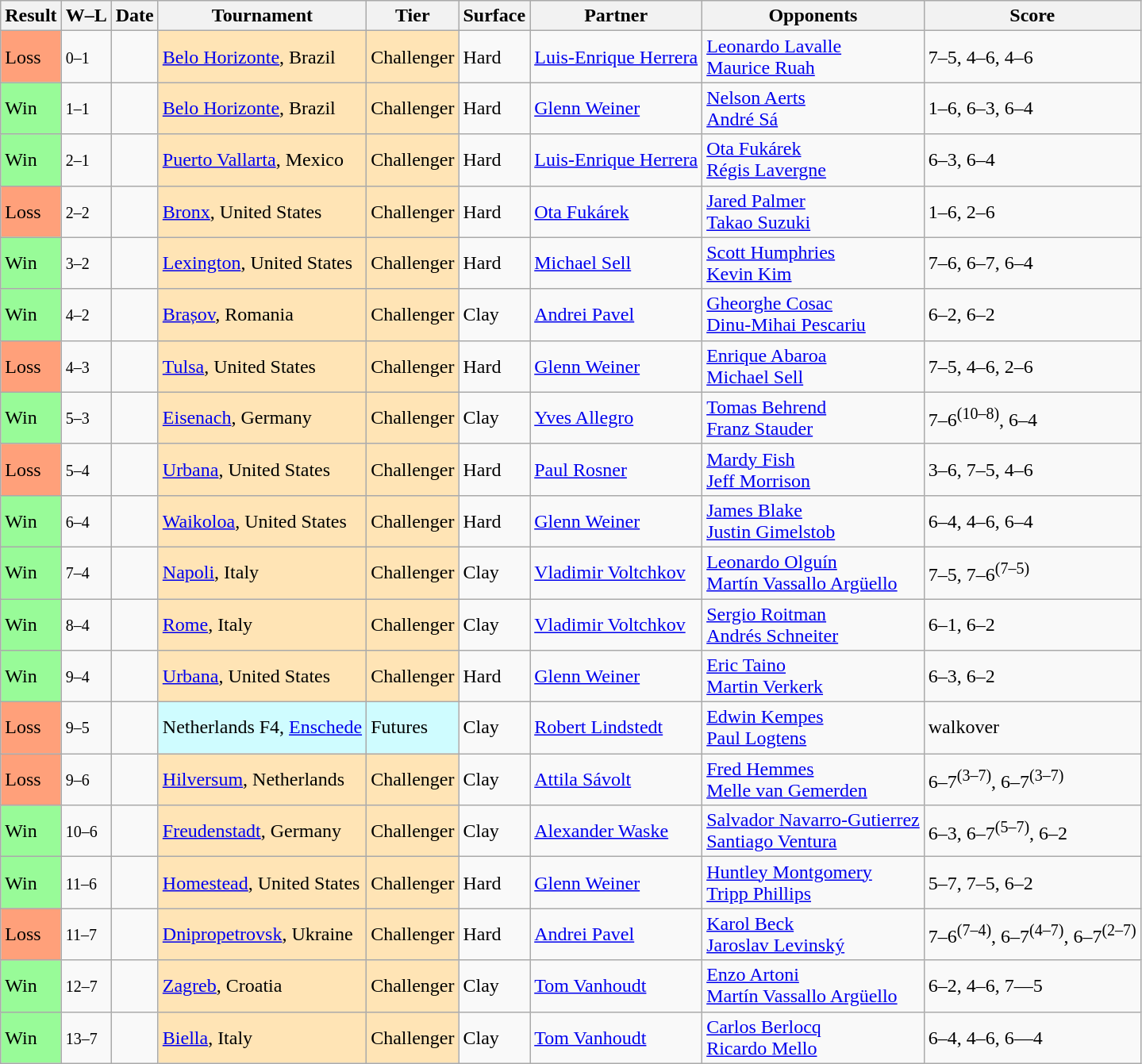<table class="sortable wikitable">
<tr>
<th>Result</th>
<th class="unsortable">W–L</th>
<th>Date</th>
<th>Tournament</th>
<th>Tier</th>
<th>Surface</th>
<th>Partner</th>
<th>Opponents</th>
<th class="unsortable">Score</th>
</tr>
<tr>
<td style="background:#ffa07a;">Loss</td>
<td><small>0–1</small></td>
<td></td>
<td style="background:moccasin;"><a href='#'>Belo Horizonte</a>, Brazil</td>
<td style="background:moccasin;">Challenger</td>
<td>Hard</td>
<td> <a href='#'>Luis-Enrique Herrera</a></td>
<td> <a href='#'>Leonardo Lavalle</a> <br>  <a href='#'>Maurice Ruah</a></td>
<td>7–5, 4–6, 4–6</td>
</tr>
<tr>
<td style="background:#98fb98;">Win</td>
<td><small>1–1</small></td>
<td></td>
<td style="background:moccasin;"><a href='#'>Belo Horizonte</a>, Brazil</td>
<td style="background:moccasin;">Challenger</td>
<td>Hard</td>
<td> <a href='#'>Glenn Weiner</a></td>
<td> <a href='#'>Nelson Aerts</a> <br>  <a href='#'>André Sá</a></td>
<td>1–6, 6–3, 6–4</td>
</tr>
<tr>
<td style="background:#98fb98;">Win</td>
<td><small>2–1</small></td>
<td></td>
<td style="background:moccasin;"><a href='#'>Puerto Vallarta</a>, Mexico</td>
<td style="background:moccasin;">Challenger</td>
<td>Hard</td>
<td> <a href='#'>Luis-Enrique Herrera</a></td>
<td> <a href='#'>Ota Fukárek</a> <br>  <a href='#'>Régis Lavergne</a></td>
<td>6–3, 6–4</td>
</tr>
<tr>
<td style="background:#ffa07a;">Loss</td>
<td><small>2–2</small></td>
<td></td>
<td style="background:moccasin;"><a href='#'>Bronx</a>, United States</td>
<td style="background:moccasin;">Challenger</td>
<td>Hard</td>
<td> <a href='#'>Ota Fukárek</a></td>
<td> <a href='#'>Jared Palmer</a> <br>  <a href='#'>Takao Suzuki</a></td>
<td>1–6, 2–6</td>
</tr>
<tr>
<td style="background:#98fb98;">Win</td>
<td><small>3–2</small></td>
<td></td>
<td style="background:moccasin;"><a href='#'>Lexington</a>, United States</td>
<td style="background:moccasin;">Challenger</td>
<td>Hard</td>
<td> <a href='#'>Michael Sell</a></td>
<td> <a href='#'>Scott Humphries</a> <br>  <a href='#'>Kevin Kim</a></td>
<td>7–6, 6–7, 6–4</td>
</tr>
<tr>
<td style="background:#98fb98;">Win</td>
<td><small>4–2</small></td>
<td></td>
<td style="background:moccasin;"><a href='#'>Brașov</a>, Romania</td>
<td style="background:moccasin;">Challenger</td>
<td>Clay</td>
<td> <a href='#'>Andrei Pavel</a></td>
<td> <a href='#'>Gheorghe Cosac</a> <br>  <a href='#'>Dinu-Mihai Pescariu</a></td>
<td>6–2, 6–2</td>
</tr>
<tr>
<td style="background:#ffa07a;">Loss</td>
<td><small>4–3</small></td>
<td></td>
<td style="background:moccasin;"><a href='#'>Tulsa</a>, United States</td>
<td style="background:moccasin;">Challenger</td>
<td>Hard</td>
<td> <a href='#'>Glenn Weiner</a></td>
<td> <a href='#'>Enrique Abaroa</a> <br>  <a href='#'>Michael Sell</a></td>
<td>7–5, 4–6, 2–6</td>
</tr>
<tr>
<td style="background:#98fb98;">Win</td>
<td><small>5–3</small></td>
<td></td>
<td style="background:moccasin;"><a href='#'>Eisenach</a>, Germany</td>
<td style="background:moccasin;">Challenger</td>
<td>Clay</td>
<td> <a href='#'>Yves Allegro</a></td>
<td> <a href='#'>Tomas Behrend</a> <br>  <a href='#'>Franz Stauder</a></td>
<td>7–6<sup>(10–8)</sup>, 6–4</td>
</tr>
<tr>
<td style="background:#ffa07a;">Loss</td>
<td><small>5–4</small></td>
<td></td>
<td style="background:moccasin;"><a href='#'>Urbana</a>, United States</td>
<td style="background:moccasin;">Challenger</td>
<td>Hard</td>
<td> <a href='#'>Paul Rosner</a></td>
<td> <a href='#'>Mardy Fish</a> <br>  <a href='#'>Jeff Morrison</a></td>
<td>3–6, 7–5, 4–6</td>
</tr>
<tr>
<td style="background:#98fb98;">Win</td>
<td><small>6–4</small></td>
<td></td>
<td style="background:moccasin;"><a href='#'>Waikoloa</a>, United States</td>
<td style="background:moccasin;">Challenger</td>
<td>Hard</td>
<td> <a href='#'>Glenn Weiner</a></td>
<td> <a href='#'>James Blake</a> <br>  <a href='#'>Justin Gimelstob</a></td>
<td>6–4, 4–6, 6–4</td>
</tr>
<tr>
<td style="background:#98fb98;">Win</td>
<td><small>7–4</small></td>
<td></td>
<td style="background:moccasin;"><a href='#'>Napoli</a>, Italy</td>
<td style="background:moccasin;">Challenger</td>
<td>Clay</td>
<td> <a href='#'>Vladimir Voltchkov</a></td>
<td> <a href='#'>Leonardo Olguín</a> <br>  <a href='#'>Martín Vassallo Argüello</a></td>
<td>7–5, 7–6<sup>(7–5)</sup></td>
</tr>
<tr>
<td style="background:#98fb98;">Win</td>
<td><small>8–4</small></td>
<td></td>
<td style="background:moccasin;"><a href='#'>Rome</a>, Italy</td>
<td style="background:moccasin;">Challenger</td>
<td>Clay</td>
<td> <a href='#'>Vladimir Voltchkov</a></td>
<td> <a href='#'>Sergio Roitman</a> <br>  <a href='#'>Andrés Schneiter</a></td>
<td>6–1, 6–2</td>
</tr>
<tr>
<td style="background:#98fb98;">Win</td>
<td><small>9–4</small></td>
<td></td>
<td style="background:moccasin;"><a href='#'>Urbana</a>, United States</td>
<td style="background:moccasin;">Challenger</td>
<td>Hard</td>
<td> <a href='#'>Glenn Weiner</a></td>
<td> <a href='#'>Eric Taino</a> <br>  <a href='#'>Martin Verkerk</a></td>
<td>6–3, 6–2</td>
</tr>
<tr>
<td style="background:#ffa07a;">Loss</td>
<td><small>9–5</small></td>
<td></td>
<td style="background:#cffcff;">Netherlands F4, <a href='#'>Enschede</a></td>
<td style="background:#cffcff;">Futures</td>
<td>Clay</td>
<td> <a href='#'>Robert Lindstedt</a></td>
<td> <a href='#'>Edwin Kempes</a> <br>  <a href='#'>Paul Logtens</a></td>
<td>walkover</td>
</tr>
<tr>
<td style="background:#ffa07a;">Loss</td>
<td><small>9–6</small></td>
<td></td>
<td style="background:moccasin;"><a href='#'>Hilversum</a>, Netherlands</td>
<td style="background:moccasin;">Challenger</td>
<td>Clay</td>
<td> <a href='#'>Attila Sávolt</a></td>
<td> <a href='#'>Fred Hemmes</a> <br>  <a href='#'>Melle van Gemerden</a></td>
<td>6–7<sup>(3–7)</sup>, 6–7<sup>(3–7)</sup></td>
</tr>
<tr>
<td style="background:#98fb98;">Win</td>
<td><small>10–6</small></td>
<td></td>
<td style="background:moccasin;"><a href='#'>Freudenstadt</a>, Germany</td>
<td style="background:moccasin;">Challenger</td>
<td>Clay</td>
<td> <a href='#'>Alexander Waske</a></td>
<td> <a href='#'>Salvador Navarro-Gutierrez</a> <br>  <a href='#'>Santiago Ventura</a></td>
<td>6–3, 6–7<sup>(5–7)</sup>, 6–2</td>
</tr>
<tr>
<td style="background:#98fb98;">Win</td>
<td><small>11–6</small></td>
<td></td>
<td style="background:moccasin;"><a href='#'>Homestead</a>, United States</td>
<td style="background:moccasin;">Challenger</td>
<td>Hard</td>
<td> <a href='#'>Glenn Weiner</a></td>
<td> <a href='#'>Huntley Montgomery</a> <br>  <a href='#'>Tripp Phillips</a></td>
<td>5–7, 7–5, 6–2</td>
</tr>
<tr>
<td style="background:#ffa07a;">Loss</td>
<td><small>11–7</small></td>
<td></td>
<td style="background:moccasin;"><a href='#'>Dnipropetrovsk</a>, Ukraine</td>
<td style="background:moccasin;">Challenger</td>
<td>Hard</td>
<td> <a href='#'>Andrei Pavel</a></td>
<td> <a href='#'>Karol Beck</a> <br>  <a href='#'>Jaroslav Levinský</a></td>
<td>7–6<sup>(7–4)</sup>, 6–7<sup>(4–7)</sup>, 6–7<sup>(2–7)</sup></td>
</tr>
<tr>
<td style="background:#98fb98;">Win</td>
<td><small>12–7</small></td>
<td></td>
<td style="background:moccasin;"><a href='#'>Zagreb</a>, Croatia</td>
<td style="background:moccasin;">Challenger</td>
<td>Clay</td>
<td> <a href='#'>Tom Vanhoudt</a></td>
<td> <a href='#'>Enzo Artoni</a> <br>  <a href='#'>Martín Vassallo Argüello</a></td>
<td>6–2, 4–6, 7—5</td>
</tr>
<tr>
<td style="background:#98fb98;">Win</td>
<td><small>13–7</small></td>
<td></td>
<td style="background:moccasin;"><a href='#'>Biella</a>, Italy</td>
<td style="background:moccasin;">Challenger</td>
<td>Clay</td>
<td> <a href='#'>Tom Vanhoudt</a></td>
<td> <a href='#'>Carlos Berlocq</a> <br>  <a href='#'>Ricardo Mello</a></td>
<td>6–4, 4–6, 6—4</td>
</tr>
</table>
